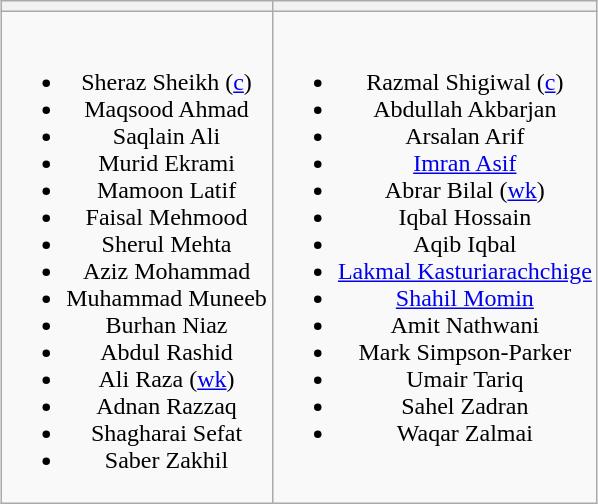<table class="wikitable" style="text-align:center; margin:auto">
<tr>
<th></th>
<th></th>
</tr>
<tr style="vertical-align:top">
<td><br><ul><li>Sheraz Sheikh (<a href='#'>c</a>)</li><li>Maqsood Ahmad</li><li>Saqlain Ali</li><li>Murid Ekrami</li><li>Mamoon Latif</li><li>Faisal Mehmood</li><li>Sherul Mehta</li><li>Aziz Mohammad</li><li>Muhammad Muneeb</li><li>Burhan Niaz</li><li>Abdul Rashid</li><li>Ali Raza (<a href='#'>wk</a>)</li><li>Adnan Razzaq</li><li>Shagharai Sefat</li><li>Saber Zakhil</li></ul></td>
<td><br><ul><li>Razmal Shigiwal (<a href='#'>c</a>)</li><li>Abdullah Akbarjan</li><li>Arsalan Arif</li><li><a href='#'>Imran Asif</a></li><li>Abrar Bilal (<a href='#'>wk</a>)</li><li>Iqbal Hossain</li><li>Aqib Iqbal</li><li><a href='#'>Lakmal Kasturiarachchige</a></li><li><a href='#'>Shahil Momin</a></li><li>Amit Nathwani</li><li>Mark Simpson-Parker</li><li>Umair Tariq</li><li>Sahel Zadran</li><li>Waqar Zalmai</li></ul></td>
</tr>
</table>
